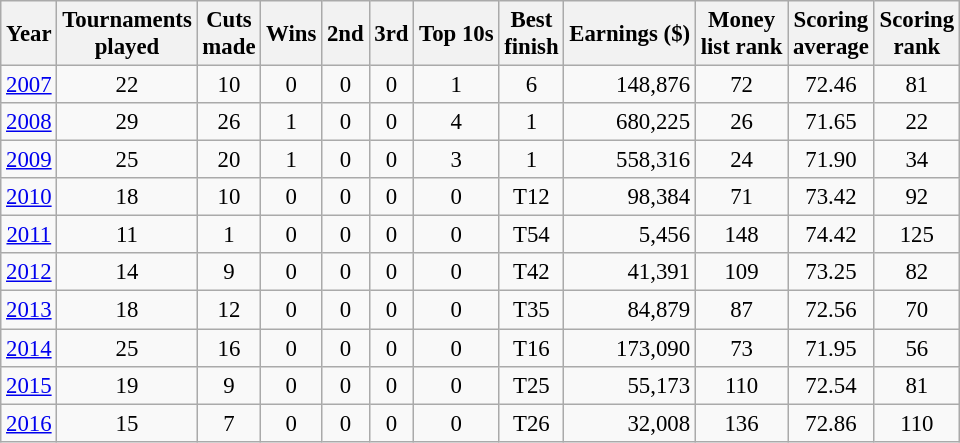<table class="wikitable" style="text-align:center; font-size: 95%;">
<tr>
<th>Year</th>
<th>Tournaments <br>played</th>
<th>Cuts <br>made</th>
<th>Wins</th>
<th>2nd</th>
<th>3rd</th>
<th>Top 10s</th>
<th>Best <br>finish</th>
<th>Earnings ($)</th>
<th>Money <br>list rank</th>
<th>Scoring <br>average</th>
<th>Scoring <br>rank</th>
</tr>
<tr>
<td><a href='#'>2007</a></td>
<td>22</td>
<td>10</td>
<td>0</td>
<td>0</td>
<td>0</td>
<td>1</td>
<td>6</td>
<td align="right">148,876</td>
<td>72</td>
<td>72.46</td>
<td>81</td>
</tr>
<tr>
<td><a href='#'>2008</a></td>
<td>29</td>
<td>26</td>
<td>1</td>
<td>0</td>
<td>0</td>
<td>4</td>
<td>1</td>
<td align="right">680,225</td>
<td>26</td>
<td>71.65</td>
<td>22</td>
</tr>
<tr>
<td><a href='#'>2009</a></td>
<td>25</td>
<td>20</td>
<td>1</td>
<td>0</td>
<td>0</td>
<td>3</td>
<td>1</td>
<td align="right">558,316</td>
<td>24</td>
<td>71.90</td>
<td>34</td>
</tr>
<tr>
<td><a href='#'>2010</a></td>
<td>18</td>
<td>10</td>
<td>0</td>
<td>0</td>
<td>0</td>
<td>0</td>
<td>T12</td>
<td align="right">98,384</td>
<td>71</td>
<td>73.42</td>
<td>92</td>
</tr>
<tr>
<td><a href='#'>2011</a></td>
<td>11</td>
<td>1</td>
<td>0</td>
<td>0</td>
<td>0</td>
<td>0</td>
<td>T54</td>
<td align="right">5,456</td>
<td>148</td>
<td>74.42</td>
<td>125</td>
</tr>
<tr>
<td><a href='#'>2012</a></td>
<td>14</td>
<td>9</td>
<td>0</td>
<td>0</td>
<td>0</td>
<td>0</td>
<td>T42</td>
<td align="right">41,391</td>
<td>109</td>
<td>73.25</td>
<td>82</td>
</tr>
<tr>
<td><a href='#'>2013</a></td>
<td>18</td>
<td>12</td>
<td>0</td>
<td>0</td>
<td>0</td>
<td>0</td>
<td>T35</td>
<td align="right">84,879</td>
<td>87</td>
<td>72.56</td>
<td>70</td>
</tr>
<tr>
<td><a href='#'>2014</a></td>
<td>25</td>
<td>16</td>
<td>0</td>
<td>0</td>
<td>0</td>
<td>0</td>
<td>T16</td>
<td align="right">173,090</td>
<td>73</td>
<td>71.95</td>
<td>56</td>
</tr>
<tr>
<td><a href='#'>2015</a></td>
<td>19</td>
<td>9</td>
<td>0</td>
<td>0</td>
<td>0</td>
<td>0</td>
<td>T25</td>
<td align="right">55,173</td>
<td>110</td>
<td>72.54</td>
<td>81</td>
</tr>
<tr>
<td><a href='#'>2016</a></td>
<td>15</td>
<td>7</td>
<td>0</td>
<td>0</td>
<td>0</td>
<td>0</td>
<td>T26</td>
<td align=right>32,008</td>
<td>136</td>
<td>72.86</td>
<td>110</td>
</tr>
</table>
